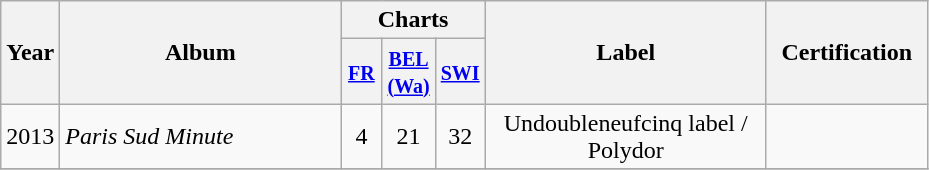<table class="wikitable">
<tr>
<th align="center" rowspan="2">Year</th>
<th align="center" rowspan="2" width="180">Album</th>
<th align="center" colspan="3">Charts</th>
<th align="center" rowspan="2" width="180">Label</th>
<th align="center" rowspan="2" width="100">Certification</th>
</tr>
<tr>
<th width="20"><small><a href='#'>FR</a></small><br></th>
<th width="20"><small><a href='#'>BEL <br>(Wa)</a></small><br></th>
<th width="20"><small><a href='#'>SWI</a></small><br></th>
</tr>
<tr>
<td align="center">2013</td>
<td><em>Paris Sud Minute</em></td>
<td align="center">4</td>
<td align="center">21</td>
<td align="center">32</td>
<td align="center">Undoubleneufcinq label /<br> Polydor</td>
<td align="center"></td>
</tr>
<tr>
</tr>
</table>
